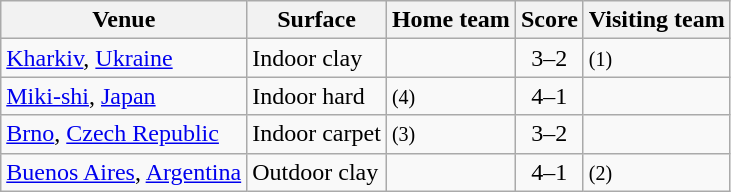<table class=wikitable style="border:1px solid #AAAAAA;">
<tr>
<th>Venue</th>
<th>Surface</th>
<th>Home team</th>
<th>Score</th>
<th>Visiting team</th>
</tr>
<tr>
<td><a href='#'>Kharkiv</a>, <a href='#'>Ukraine</a></td>
<td>Indoor clay</td>
<td><strong></strong></td>
<td align="center">3–2</td>
<td> <small>(1)</small></td>
</tr>
<tr>
<td><a href='#'>Miki-shi</a>, <a href='#'>Japan</a></td>
<td>Indoor hard</td>
<td><strong></strong> <small>(4)</small></td>
<td align="center">4–1</td>
<td></td>
</tr>
<tr>
<td><a href='#'>Brno</a>, <a href='#'>Czech Republic</a></td>
<td>Indoor carpet</td>
<td><strong></strong> <small>(3)</small></td>
<td align="center">3–2</td>
<td></td>
</tr>
<tr>
<td><a href='#'>Buenos Aires</a>, <a href='#'>Argentina</a></td>
<td>Outdoor clay</td>
<td><strong></strong></td>
<td align="center">4–1</td>
<td> <small>(2)</small></td>
</tr>
</table>
